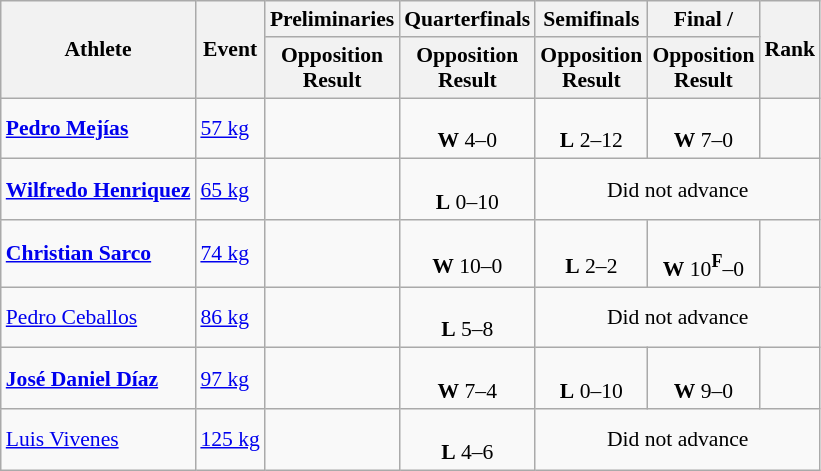<table class="wikitable" border="1" style="font-size:90%">
<tr>
<th rowspan=2>Athlete</th>
<th rowspan=2>Event</th>
<th>Preliminaries</th>
<th>Quarterfinals</th>
<th>Semifinals</th>
<th>Final / </th>
<th rowspan=2>Rank</th>
</tr>
<tr>
<th>Opposition<br>Result</th>
<th>Opposition<br>Result</th>
<th>Opposition<br>Result</th>
<th>Opposition<br>Result</th>
</tr>
<tr align=center>
<td align=left><strong><a href='#'>Pedro Mejías</a> </strong></td>
<td align=left><a href='#'>57 kg</a></td>
<td></td>
<td><br><strong>W</strong> 4–0</td>
<td><br><strong>L</strong> 2–12</td>
<td><br><strong>W</strong> 7–0</td>
<td></td>
</tr>
<tr align=center>
<td align=left><strong><a href='#'>Wilfredo Henriquez</a></strong></td>
<td align=left><a href='#'>65 kg</a></td>
<td></td>
<td><br><strong>L</strong> 0–10</td>
<td colspan=3>Did not advance</td>
</tr>
<tr align=center>
<td align=left><strong><a href='#'>Christian Sarco</a></strong></td>
<td align=left><a href='#'>74 kg</a></td>
<td></td>
<td><br><strong>W</strong> 10–0</td>
<td><br><strong>L</strong> 2–2</td>
<td><br><strong>W</strong> 10<sup><strong>F</strong></sup>–0</td>
<td></td>
</tr>
<tr align=center>
<td align=left><a href='#'>Pedro Ceballos</a></td>
<td align=left><a href='#'>86 kg</a></td>
<td></td>
<td><br><strong>L</strong> 5–8</td>
<td colspan=3>Did not advance</td>
</tr>
<tr align=center>
<td align=left><strong><a href='#'>José Daniel Díaz</a></strong></td>
<td align=left><a href='#'>97 kg</a></td>
<td></td>
<td><br><strong>W</strong> 7–4</td>
<td><br><strong>L</strong> 0–10</td>
<td><br><strong>W</strong> 9–0</td>
<td></td>
</tr>
<tr align=center>
<td align=left><a href='#'>Luis Vivenes</a></td>
<td align=left><a href='#'>125 kg</a></td>
<td></td>
<td><br><strong>L</strong> 4–6</td>
<td colspan=3>Did not advance</td>
</tr>
</table>
